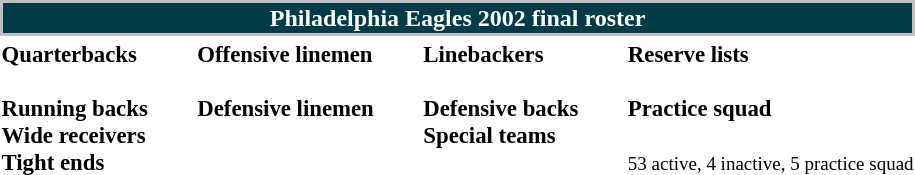<table class="toccolours" style="text-align: left;">
<tr>
<th colspan="9" style="background:#003b48; border:2px solid silver; color:white; text-align:center;"><strong>Philadelphia Eagles 2002 final roster</strong></th>
</tr>
<tr>
<td style="font-size:95%; vertical-align:top;"><strong>Quarterbacks</strong><br>


<br><strong>Running backs</strong>




<br><strong>Wide receivers</strong>





<br><strong>Tight ends</strong>

</td>
<td style="width: 25px;"></td>
<td style="font-size:95%; vertical-align:top;"><strong>Offensive linemen</strong><br>







<br><strong>Defensive linemen</strong>







</td>
<td style="width: 25px;"></td>
<td style="font-size:95%; vertical-align:top;"><strong>Linebackers </strong><br>






<br><strong>Defensive backs</strong>







<br><strong>Special teams</strong>


</td>
<td style="width: 25px;"></td>
<td style="font-size:95%; vertical-align:top;"><strong>Reserve lists</strong><br>


<br><strong>Practice squad</strong>




<br><br>

<small>53 active, 4 inactive, 5 practice squad</small></td>
</tr>
<tr>
</tr>
</table>
